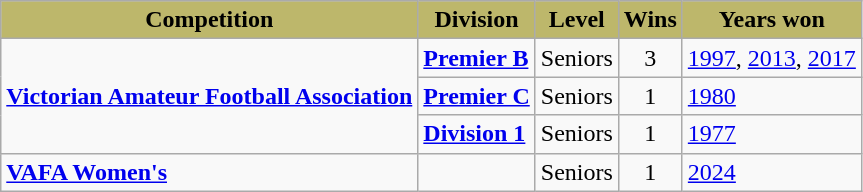<table class="wikitable">
<tr style="background:#bdb76b;">
<th style="background:#bdb76b;" align="center">Competition</th>
<th style="background:#bdb76b;" align="center">Division</th>
<th style="background:#bdb76b;" align="center">Level</th>
<th style="background:#bdb76b;" align="center">Wins</th>
<th style="background:#bdb76b;" align="center">Years won</th>
</tr>
<tr>
<td rowspan="3"><strong><a href='#'>Victorian Amateur Football Association</a></strong></td>
<td><strong><a href='#'>Premier B</a></strong></td>
<td>Seniors</td>
<td align="center">3</td>
<td><a href='#'>1997</a>, <a href='#'>2013</a>, <a href='#'>2017</a></td>
</tr>
<tr>
<td><strong><a href='#'>Premier C</a></strong></td>
<td>Seniors</td>
<td align="center">1</td>
<td><a href='#'>1980</a></td>
</tr>
<tr>
<td><strong><a href='#'>Division 1</a></strong></td>
<td>Seniors</td>
<td align="center">1</td>
<td><a href='#'>1977</a></td>
</tr>
<tr>
<td><strong><a href='#'>VAFA Women's</a></strong></td>
<td></td>
<td>Seniors</td>
<td align="center">1</td>
<td><a href='#'>2024</a></td>
</tr>
</table>
